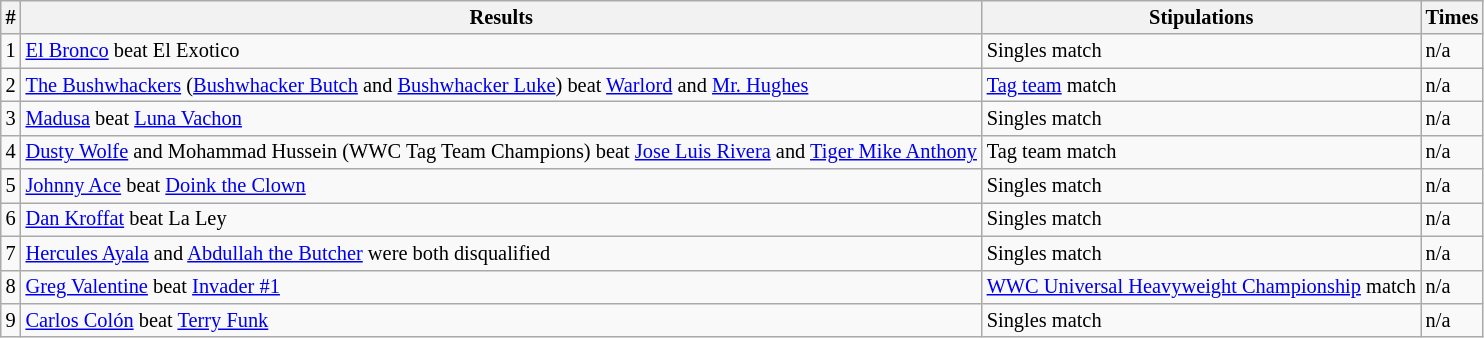<table style="font-size: 85%" class="wikitable sortable">
<tr>
<th><strong>#</strong></th>
<th><strong>Results</strong></th>
<th><strong>Stipulations</strong></th>
<th><strong>Times</strong></th>
</tr>
<tr>
<td>1</td>
<td><a href='#'>El Bronco</a> beat El Exotico</td>
<td>Singles match</td>
<td>n/a</td>
</tr>
<tr>
<td>2</td>
<td><a href='#'>The Bushwhackers</a> (<a href='#'>Bushwhacker Butch</a> and <a href='#'>Bushwhacker Luke</a>) beat <a href='#'>Warlord</a> and <a href='#'>Mr. Hughes</a></td>
<td><a href='#'>Tag team</a> match</td>
<td>n/a</td>
</tr>
<tr>
<td>3</td>
<td><a href='#'>Madusa</a> beat <a href='#'>Luna Vachon</a></td>
<td>Singles match</td>
<td>n/a</td>
</tr>
<tr>
<td>4</td>
<td><a href='#'>Dusty Wolfe</a> and Mohammad Hussein (WWC Tag Team Champions) beat <a href='#'>Jose Luis Rivera</a> and <a href='#'>Tiger Mike Anthony</a></td>
<td>Tag team match</td>
<td>n/a</td>
</tr>
<tr>
<td>5</td>
<td><a href='#'>Johnny Ace</a> beat <a href='#'>Doink the Clown</a></td>
<td>Singles match</td>
<td>n/a</td>
</tr>
<tr>
<td>6</td>
<td><a href='#'>Dan Kroffat</a> beat La Ley</td>
<td>Singles match</td>
<td>n/a</td>
</tr>
<tr>
<td>7</td>
<td><a href='#'>Hercules Ayala</a> and <a href='#'>Abdullah the Butcher</a> were both disqualified</td>
<td>Singles match</td>
<td>n/a</td>
</tr>
<tr>
<td>8</td>
<td><a href='#'>Greg Valentine</a> beat <a href='#'>Invader #1</a></td>
<td><a href='#'>WWC Universal Heavyweight Championship</a> match</td>
<td>n/a</td>
</tr>
<tr>
<td>9</td>
<td><a href='#'>Carlos Colón</a> beat <a href='#'>Terry Funk</a></td>
<td>Singles match</td>
<td>n/a</td>
</tr>
</table>
